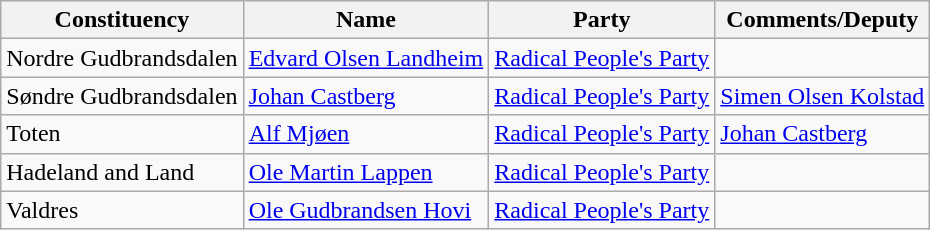<table class="wikitable">
<tr>
<th>Constituency</th>
<th>Name</th>
<th>Party</th>
<th>Comments/Deputy</th>
</tr>
<tr>
<td>Nordre Gudbrandsdalen</td>
<td><a href='#'>Edvard Olsen Landheim</a></td>
<td><a href='#'>Radical People's Party</a></td>
<td></td>
</tr>
<tr>
<td>Søndre Gudbrandsdalen</td>
<td><a href='#'>Johan Castberg</a></td>
<td><a href='#'>Radical People's Party</a></td>
<td><a href='#'>Simen Olsen Kolstad</a></td>
</tr>
<tr>
<td>Toten</td>
<td><a href='#'>Alf Mjøen</a></td>
<td><a href='#'>Radical People's Party</a></td>
<td><a href='#'>Johan Castberg</a></td>
</tr>
<tr>
<td>Hadeland and Land</td>
<td><a href='#'>Ole Martin Lappen</a></td>
<td><a href='#'>Radical People's Party</a></td>
<td></td>
</tr>
<tr>
<td>Valdres</td>
<td><a href='#'>Ole Gudbrandsen Hovi</a></td>
<td><a href='#'>Radical People's Party</a></td>
<td></td>
</tr>
</table>
